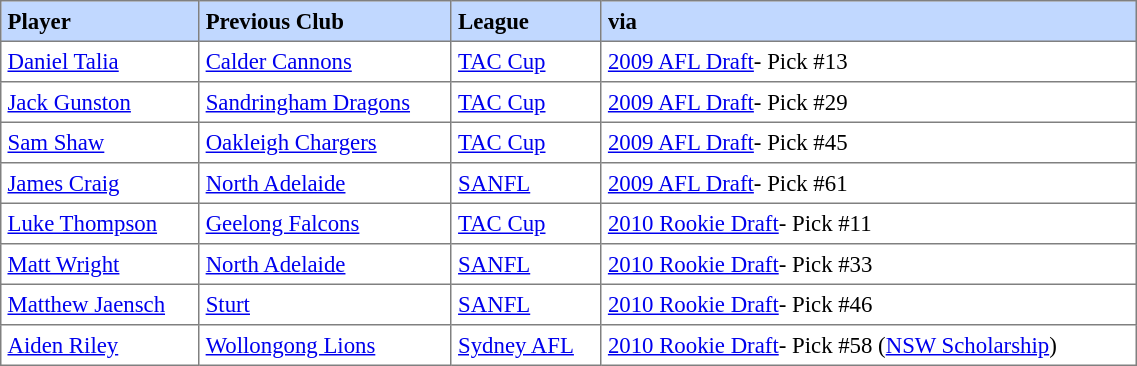<table border="1" cellpadding="4" cellspacing="0"  style="text-align:left; font-size:95%; border-collapse:collapse; width:60%;">
<tr style="background:#C1D8FF;">
<th>Player</th>
<th>Previous Club</th>
<th>League</th>
<th>via</th>
</tr>
<tr>
<td> <a href='#'>Daniel Talia</a></td>
<td><a href='#'>Calder Cannons</a></td>
<td><a href='#'>TAC Cup</a></td>
<td><a href='#'>2009 AFL Draft</a>- Pick #13</td>
</tr>
<tr>
<td> <a href='#'>Jack Gunston</a></td>
<td><a href='#'>Sandringham Dragons</a></td>
<td><a href='#'>TAC Cup</a></td>
<td><a href='#'>2009 AFL Draft</a>- Pick #29</td>
</tr>
<tr>
<td> <a href='#'>Sam Shaw</a></td>
<td><a href='#'>Oakleigh Chargers</a></td>
<td><a href='#'>TAC Cup</a></td>
<td><a href='#'>2009 AFL Draft</a>- Pick #45</td>
</tr>
<tr>
<td> <a href='#'>James Craig</a></td>
<td><a href='#'>North Adelaide</a></td>
<td><a href='#'>SANFL</a></td>
<td><a href='#'>2009 AFL Draft</a>- Pick #61</td>
</tr>
<tr>
<td> <a href='#'>Luke Thompson</a></td>
<td><a href='#'>Geelong Falcons</a></td>
<td><a href='#'>TAC Cup</a></td>
<td><a href='#'>2010 Rookie Draft</a>- Pick #11</td>
</tr>
<tr>
<td> <a href='#'>Matt Wright</a></td>
<td><a href='#'>North Adelaide</a></td>
<td><a href='#'>SANFL</a></td>
<td><a href='#'>2010 Rookie Draft</a>- Pick #33</td>
</tr>
<tr>
<td> <a href='#'>Matthew Jaensch</a></td>
<td><a href='#'>Sturt</a></td>
<td><a href='#'>SANFL</a></td>
<td><a href='#'>2010 Rookie Draft</a>- Pick #46</td>
</tr>
<tr>
<td> <a href='#'>Aiden Riley</a></td>
<td><a href='#'>Wollongong Lions</a></td>
<td><a href='#'>Sydney AFL</a></td>
<td><a href='#'>2010 Rookie Draft</a>- Pick #58 (<a href='#'>NSW Scholarship</a>)</td>
</tr>
</table>
